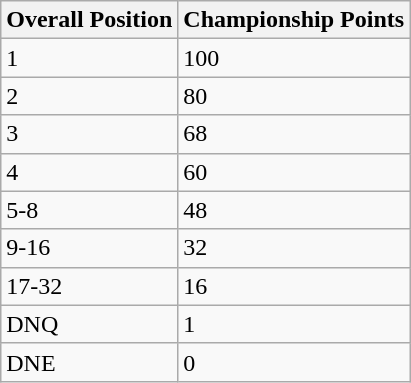<table class="wikitable">
<tr>
<th>Overall Position</th>
<th>Championship Points</th>
</tr>
<tr>
<td>1</td>
<td>100</td>
</tr>
<tr>
<td>2</td>
<td>80</td>
</tr>
<tr>
<td>3</td>
<td>68</td>
</tr>
<tr>
<td>4</td>
<td>60</td>
</tr>
<tr>
<td>5-8</td>
<td>48</td>
</tr>
<tr>
<td>9-16</td>
<td>32</td>
</tr>
<tr>
<td>17-32</td>
<td>16</td>
</tr>
<tr>
<td>DNQ</td>
<td>1</td>
</tr>
<tr>
<td>DNE</td>
<td>0</td>
</tr>
</table>
